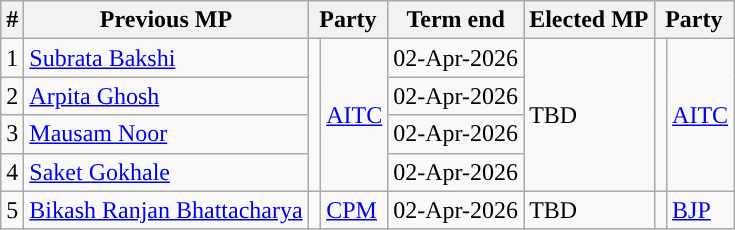<table class="wikitable sortable">
<tr>
<th>#</th>
<th>Previous MP</th>
<th colspan="2">Party</th>
<th>Term end</th>
<th>Elected MP</th>
<th colspan="2">Party</th>
</tr>
<tr>
<td>1</td>
<td><a href='#'>Subrata Bakshi</a></td>
<td rowspan=4></td>
<td rowspan=4><a href='#'>AITC</a></td>
<td>02-Apr-2026</td>
<td rowspan=4>TBD</td>
<td rowspan=4></td>
<td rowspan=4><a href='#'>AITC</a></td>
</tr>
<tr>
<td>2</td>
<td><a href='#'>Arpita Ghosh</a></td>
<td>02-Apr-2026</td>
</tr>
<tr>
<td>3</td>
<td><a href='#'>Mausam Noor</a></td>
<td>02-Apr-2026</td>
</tr>
<tr>
<td>4</td>
<td><a href='#'>Saket Gokhale</a></td>
<td>02-Apr-2026</td>
</tr>
<tr>
<td>5</td>
<td><a href='#'>Bikash Ranjan Bhattacharya</a></td>
<td width="1px"></td>
<td><a href='#'>CPM</a></td>
<td>02-Apr-2026</td>
<td rowspan=1>TBD</td>
<td width="1px"></td>
<td><a href='#'>BJP</a></td>
</tr>
</table>
